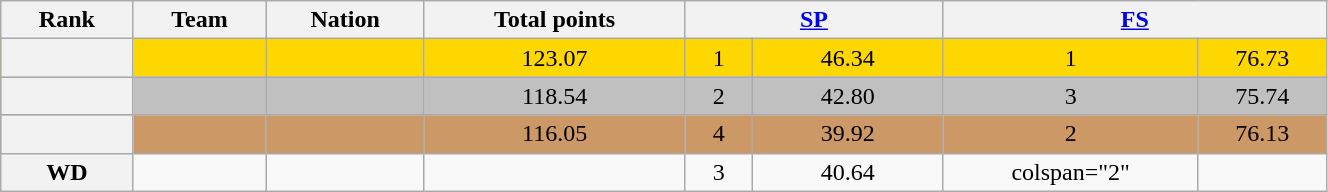<table class="wikitable sortable" style="text-align:center;" width="70%">
<tr>
<th scope="col">Rank</th>
<th scope="col">Team</th>
<th scope="col">Nation</th>
<th scope="col">Total points</th>
<th scope="col" colspan="2" width="80px"><a href='#'>SP</a></th>
<th scope="col" colspan="2" width="80px"><a href='#'>FS</a></th>
</tr>
<tr bgcolor="gold">
<th scope="row"></th>
<td align="left"></td>
<td align="left"></td>
<td>123.07</td>
<td>1</td>
<td>46.34</td>
<td>1</td>
<td>76.73</td>
</tr>
<tr bgcolor="silver">
<th scope="row"></th>
<td align="left"></td>
<td align="left"></td>
<td>118.54</td>
<td>2</td>
<td>42.80</td>
<td>3</td>
<td>75.74</td>
</tr>
<tr bgcolor="cc9966">
<th scope="row"></th>
<td align="left"></td>
<td align="left"></td>
<td>116.05</td>
<td>4</td>
<td>39.92</td>
<td>2</td>
<td>76.13</td>
</tr>
<tr>
<th scope="row">WD</th>
<td align="left"></td>
<td align="left"></td>
<td></td>
<td>3</td>
<td>40.64</td>
<td>colspan="2" </td>
</tr>
</table>
